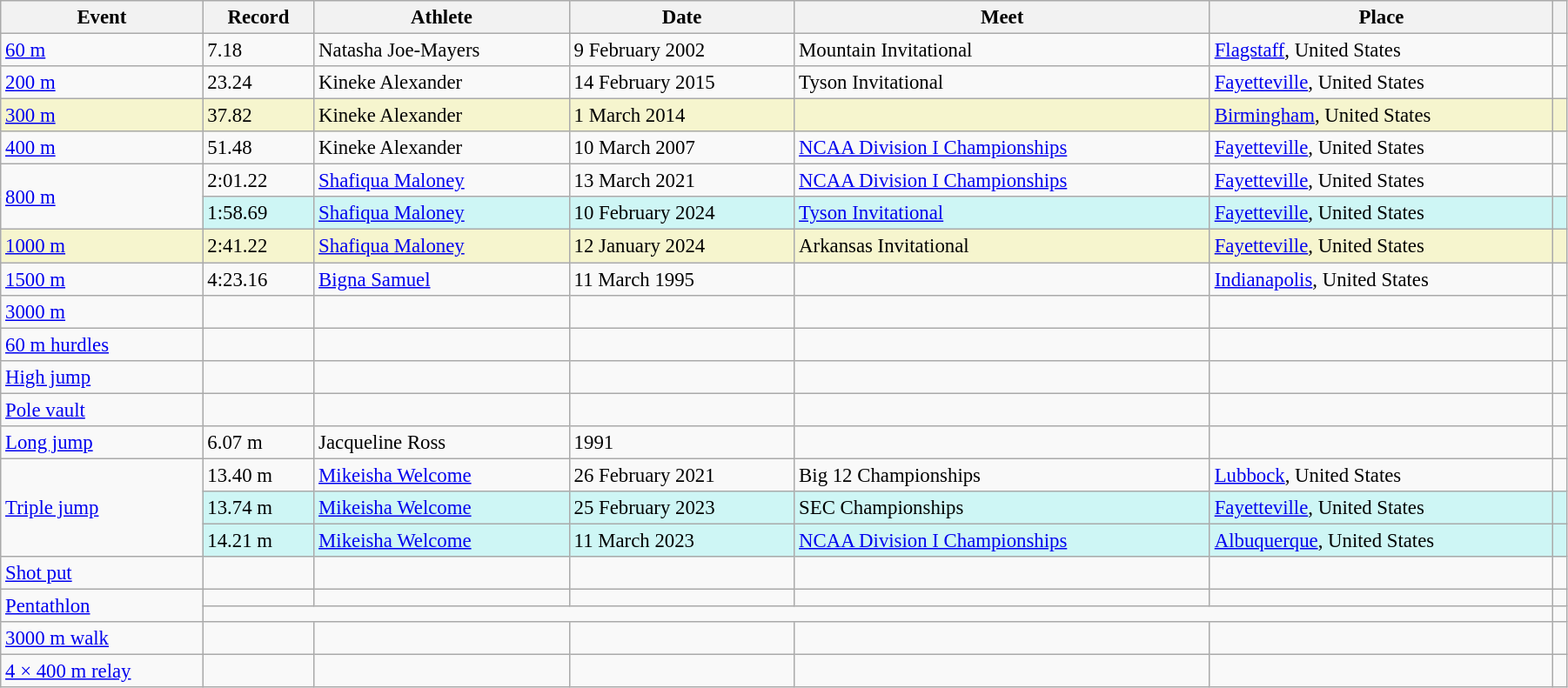<table class="wikitable" style="font-size:95%; width: 95%;">
<tr>
<th>Event</th>
<th>Record</th>
<th>Athlete</th>
<th>Date</th>
<th>Meet</th>
<th>Place</th>
<th></th>
</tr>
<tr>
<td><a href='#'>60 m</a></td>
<td>7.18 </td>
<td>Natasha Joe-Mayers</td>
<td>9 February 2002</td>
<td>Mountain Invitational</td>
<td><a href='#'>Flagstaff</a>, United States</td>
<td></td>
</tr>
<tr>
<td><a href='#'>200 m</a></td>
<td>23.24</td>
<td>Kineke Alexander</td>
<td>14 February 2015</td>
<td>Tyson Invitational</td>
<td><a href='#'>Fayetteville</a>, United States</td>
<td></td>
</tr>
<tr style="background:#f6F5CE;">
<td><a href='#'>300 m</a></td>
<td>37.82</td>
<td>Kineke Alexander</td>
<td>1 March 2014</td>
<td></td>
<td><a href='#'>Birmingham</a>, United States</td>
<td></td>
</tr>
<tr>
<td><a href='#'>400 m</a></td>
<td>51.48</td>
<td>Kineke Alexander</td>
<td>10 March 2007</td>
<td><a href='#'>NCAA Division I Championships</a></td>
<td><a href='#'>Fayetteville</a>, United States</td>
<td></td>
</tr>
<tr>
<td rowspan=2><a href='#'>800 m</a></td>
<td>2:01.22</td>
<td><a href='#'>Shafiqua Maloney</a></td>
<td>13 March 2021</td>
<td><a href='#'>NCAA Division I Championships</a></td>
<td><a href='#'>Fayetteville</a>, United States</td>
<td></td>
</tr>
<tr style="background:#cef6f5;">
<td>1:58.69</td>
<td><a href='#'>Shafiqua Maloney</a></td>
<td>10 February 2024</td>
<td><a href='#'>Tyson Invitational</a></td>
<td><a href='#'>Fayetteville</a>, United States</td>
<td></td>
</tr>
<tr style="background:#f6F5CE;">
<td><a href='#'>1000 m</a></td>
<td>2:41.22</td>
<td><a href='#'>Shafiqua Maloney</a></td>
<td>12 January 2024</td>
<td>Arkansas Invitational</td>
<td><a href='#'>Fayetteville</a>, United States</td>
<td></td>
</tr>
<tr>
<td><a href='#'>1500 m</a></td>
<td>4:23.16</td>
<td><a href='#'>Bigna Samuel</a></td>
<td>11 March 1995</td>
<td></td>
<td><a href='#'>Indianapolis</a>, United States</td>
<td></td>
</tr>
<tr>
<td><a href='#'>3000 m</a></td>
<td></td>
<td></td>
<td></td>
<td></td>
<td></td>
<td></td>
</tr>
<tr>
<td><a href='#'>60 m hurdles</a></td>
<td></td>
<td></td>
<td></td>
<td></td>
<td></td>
<td></td>
</tr>
<tr>
<td><a href='#'>High jump</a></td>
<td></td>
<td></td>
<td></td>
<td></td>
<td></td>
<td></td>
</tr>
<tr>
<td><a href='#'>Pole vault</a></td>
<td></td>
<td></td>
<td></td>
<td></td>
<td></td>
<td></td>
</tr>
<tr>
<td><a href='#'>Long jump</a></td>
<td>6.07 m</td>
<td>Jacqueline Ross</td>
<td>1991</td>
<td></td>
<td></td>
<td></td>
</tr>
<tr>
<td rowspan=3><a href='#'>Triple jump</a></td>
<td>13.40 m </td>
<td><a href='#'>Mikeisha Welcome</a></td>
<td>26 February 2021</td>
<td>Big 12 Championships</td>
<td><a href='#'>Lubbock</a>, United States</td>
<td></td>
</tr>
<tr style="background:#cef6f5;">
<td>13.74 m</td>
<td><a href='#'>Mikeisha Welcome</a></td>
<td>25 February 2023</td>
<td>SEC Championships</td>
<td><a href='#'>Fayetteville</a>, United States</td>
<td></td>
</tr>
<tr style="background:#cef6f5;">
<td>14.21 m </td>
<td><a href='#'>Mikeisha Welcome</a></td>
<td>11 March 2023</td>
<td><a href='#'>NCAA Division I Championships</a></td>
<td><a href='#'>Albuquerque</a>, United States</td>
<td></td>
</tr>
<tr>
<td><a href='#'>Shot put</a></td>
<td></td>
<td></td>
<td></td>
<td></td>
<td></td>
<td></td>
</tr>
<tr>
<td rowspan=2><a href='#'>Pentathlon</a></td>
<td></td>
<td></td>
<td></td>
<td></td>
<td></td>
<td></td>
</tr>
<tr>
<td colspan=5></td>
<td></td>
</tr>
<tr>
<td><a href='#'>3000 m walk</a></td>
<td></td>
<td></td>
<td></td>
<td></td>
<td></td>
<td></td>
</tr>
<tr>
<td><a href='#'>4 × 400 m relay</a></td>
<td></td>
<td></td>
<td></td>
<td></td>
<td></td>
<td></td>
</tr>
</table>
